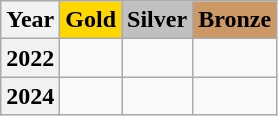<table class="wikitable">
<tr>
<th align="center">Year</th>
<td align="center"  bgcolor="gold"><strong>Gold</strong></td>
<td align="center"  bgcolor="silver"><strong>Silver</strong></td>
<td align="center"  bgcolor="#CC9966"><strong>Bronze</strong></td>
</tr>
<tr>
<th>2022</th>
<td></td>
<td></td>
<td></td>
</tr>
<tr>
<th>2024</th>
<td></td>
<td></td>
<td></td>
</tr>
</table>
